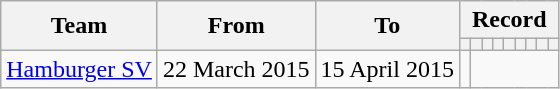<table class="wikitable" style="text-align: center">
<tr>
<th rowspan="2">Team</th>
<th rowspan="2">From</th>
<th rowspan="2">To</th>
<th colspan="9">Record</th>
</tr>
<tr>
<th></th>
<th></th>
<th></th>
<th></th>
<th></th>
<th></th>
<th></th>
<th></th>
<th></th>
</tr>
<tr>
<td><a href='#'>Hamburger SV</a></td>
<td>22 March 2015</td>
<td>15 April 2015<br></td>
<td></td>
</tr>
</table>
